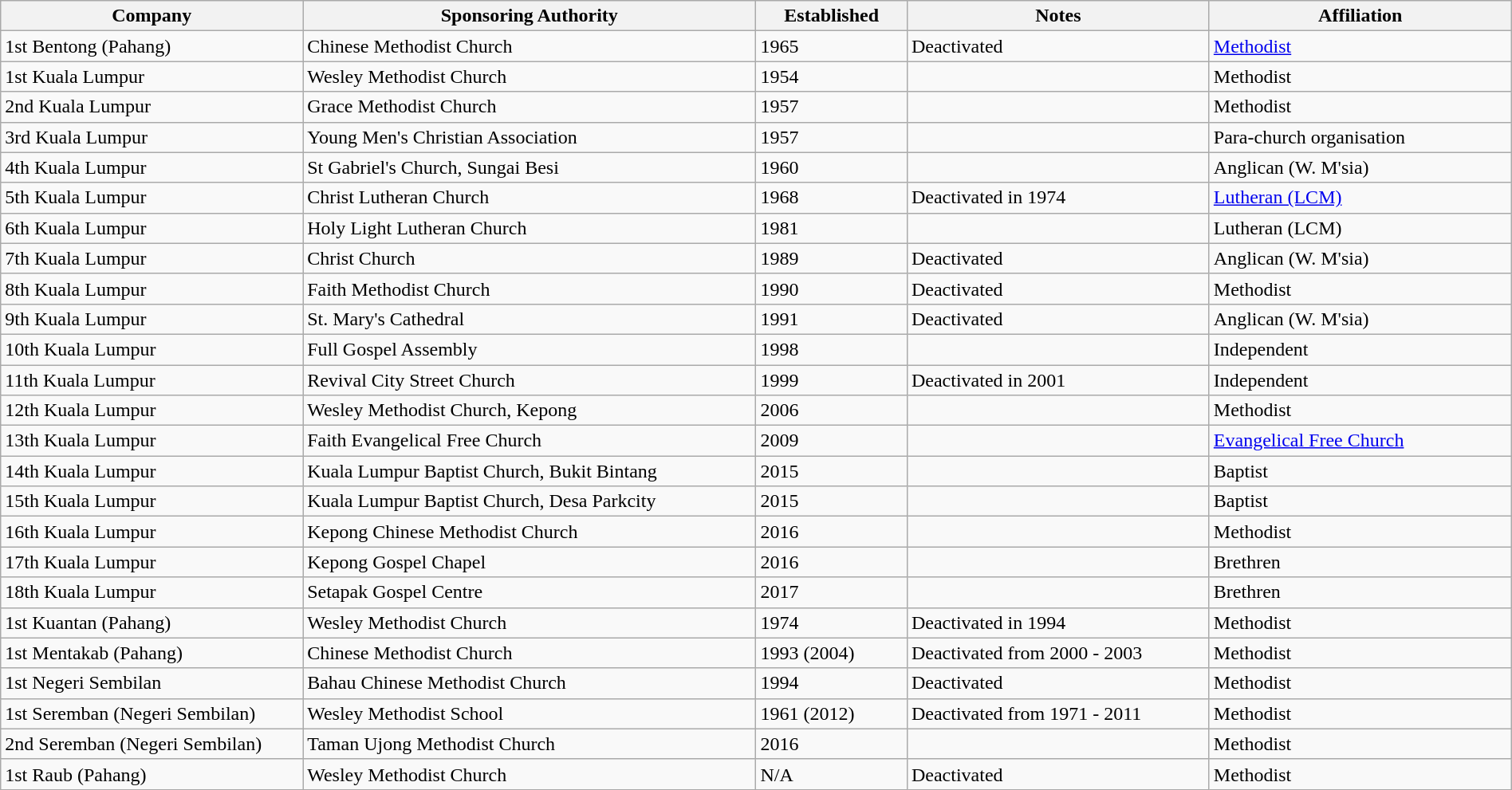<table class="wikitable sortable mw-collapsible mw-collapsed" width="100%">
<tr>
<th>Company</th>
<th>Sponsoring Authority</th>
<th>Established</th>
<th>Notes</th>
<th>Affiliation</th>
</tr>
<tr>
<td style="width:20%">1st Bentong (Pahang)</td>
<td style="width:30%">Chinese Methodist Church</td>
<td style="width:10%">1965</td>
<td style="width:20%">Deactivated</td>
<td style="width:20%"><a href='#'>Methodist</a></td>
</tr>
<tr>
<td>1st Kuala Lumpur</td>
<td>Wesley Methodist Church</td>
<td>1954</td>
<td></td>
<td>Methodist</td>
</tr>
<tr>
<td>2nd Kuala Lumpur</td>
<td>Grace Methodist Church</td>
<td>1957</td>
<td></td>
<td>Methodist</td>
</tr>
<tr>
<td>3rd Kuala Lumpur</td>
<td>Young Men's Christian Association</td>
<td>1957</td>
<td></td>
<td>Para-church organisation</td>
</tr>
<tr>
<td>4th Kuala Lumpur</td>
<td>St Gabriel's Church, Sungai Besi</td>
<td>1960</td>
<td></td>
<td>Anglican (W. M'sia)</td>
</tr>
<tr>
<td>5th Kuala Lumpur</td>
<td>Christ Lutheran Church</td>
<td>1968</td>
<td>Deactivated in 1974</td>
<td><a href='#'>Lutheran (LCM)</a></td>
</tr>
<tr>
<td>6th Kuala Lumpur</td>
<td>Holy Light Lutheran Church</td>
<td>1981</td>
<td></td>
<td>Lutheran (LCM)</td>
</tr>
<tr>
<td>7th Kuala Lumpur</td>
<td>Christ Church</td>
<td>1989</td>
<td>Deactivated</td>
<td>Anglican (W. M'sia)</td>
</tr>
<tr>
<td>8th Kuala Lumpur</td>
<td>Faith Methodist Church</td>
<td>1990</td>
<td>Deactivated</td>
<td>Methodist</td>
</tr>
<tr>
<td>9th Kuala Lumpur</td>
<td>St. Mary's Cathedral</td>
<td>1991</td>
<td>Deactivated</td>
<td>Anglican (W. M'sia)</td>
</tr>
<tr>
<td>10th Kuala Lumpur</td>
<td>Full Gospel Assembly</td>
<td>1998</td>
<td></td>
<td>Independent</td>
</tr>
<tr>
<td>11th Kuala Lumpur</td>
<td>Revival City Street Church</td>
<td>1999</td>
<td>Deactivated in 2001</td>
<td>Independent</td>
</tr>
<tr>
<td>12th Kuala Lumpur</td>
<td>Wesley Methodist Church, Kepong</td>
<td>2006</td>
<td></td>
<td>Methodist</td>
</tr>
<tr>
<td>13th Kuala Lumpur</td>
<td>Faith Evangelical Free Church</td>
<td>2009</td>
<td></td>
<td><a href='#'>Evangelical Free Church</a></td>
</tr>
<tr>
<td>14th Kuala Lumpur</td>
<td>Kuala Lumpur Baptist Church, Bukit Bintang</td>
<td>2015</td>
<td></td>
<td>Baptist</td>
</tr>
<tr>
<td>15th Kuala Lumpur</td>
<td>Kuala Lumpur Baptist Church, Desa Parkcity</td>
<td>2015</td>
<td></td>
<td>Baptist</td>
</tr>
<tr>
<td>16th Kuala Lumpur</td>
<td>Kepong Chinese Methodist Church</td>
<td>2016</td>
<td></td>
<td>Methodist</td>
</tr>
<tr>
<td>17th Kuala Lumpur</td>
<td>Kepong Gospel Chapel</td>
<td>2016</td>
<td></td>
<td>Brethren</td>
</tr>
<tr>
<td>18th Kuala Lumpur</td>
<td>Setapak Gospel Centre</td>
<td>2017</td>
<td></td>
<td>Brethren</td>
</tr>
<tr>
<td>1st Kuantan (Pahang)</td>
<td>Wesley Methodist Church</td>
<td>1974</td>
<td>Deactivated in 1994</td>
<td>Methodist</td>
</tr>
<tr>
<td>1st Mentakab (Pahang)</td>
<td>Chinese Methodist Church</td>
<td>1993 (2004)</td>
<td>Deactivated from 2000 - 2003</td>
<td>Methodist</td>
</tr>
<tr>
<td>1st Negeri Sembilan</td>
<td>Bahau Chinese Methodist Church</td>
<td>1994</td>
<td>Deactivated</td>
<td>Methodist</td>
</tr>
<tr>
<td>1st Seremban (Negeri Sembilan)</td>
<td>Wesley Methodist School</td>
<td>1961 (2012)</td>
<td>Deactivated from 1971 - 2011</td>
<td>Methodist</td>
</tr>
<tr>
<td>2nd Seremban (Negeri Sembilan)</td>
<td>Taman Ujong Methodist Church</td>
<td>2016</td>
<td></td>
<td>Methodist</td>
</tr>
<tr>
<td>1st Raub (Pahang)</td>
<td>Wesley Methodist Church</td>
<td>N/A</td>
<td>Deactivated</td>
<td>Methodist</td>
</tr>
</table>
